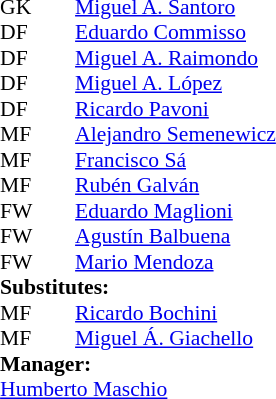<table cellspacing="0" cellpadding="0" style="font-size:90%; margin:0.2em auto;">
<tr>
<th width="25"></th>
<th width="25"></th>
</tr>
<tr>
<td>GK</td>
<td></td>
<td> <a href='#'>Miguel A. Santoro</a></td>
</tr>
<tr>
<td>DF</td>
<td></td>
<td> <a href='#'>Eduardo Commisso</a></td>
</tr>
<tr>
<td>DF</td>
<td></td>
<td> <a href='#'>Miguel A. Raimondo</a></td>
</tr>
<tr>
<td>DF</td>
<td></td>
<td> <a href='#'>Miguel A. López</a></td>
</tr>
<tr>
<td>DF</td>
<td></td>
<td> <a href='#'>Ricardo Pavoni</a></td>
</tr>
<tr>
<td>MF</td>
<td></td>
<td> <a href='#'>Alejandro Semenewicz</a></td>
</tr>
<tr>
<td>MF</td>
<td></td>
<td> <a href='#'>Francisco Sá</a></td>
</tr>
<tr>
<td>MF</td>
<td></td>
<td> <a href='#'>Rubén Galván</a></td>
<td></td>
<td></td>
</tr>
<tr>
<td>FW</td>
<td></td>
<td> <a href='#'>Eduardo Maglioni</a></td>
<td></td>
<td></td>
</tr>
<tr>
<td>FW</td>
<td></td>
<td> <a href='#'>Agustín Balbuena</a></td>
</tr>
<tr>
<td>FW</td>
<td></td>
<td> <a href='#'>Mario Mendoza</a></td>
</tr>
<tr>
<td colspan=3><strong>Substitutes:</strong></td>
</tr>
<tr>
<td>MF</td>
<td></td>
<td> <a href='#'>Ricardo Bochini</a></td>
<td></td>
<td></td>
</tr>
<tr>
<td>MF</td>
<td></td>
<td> <a href='#'>Miguel Á. Giachello</a></td>
<td></td>
<td></td>
</tr>
<tr>
<td colspan=3><strong>Manager:</strong></td>
</tr>
<tr>
<td colspan=5> <a href='#'>Humberto Maschio</a></td>
</tr>
</table>
